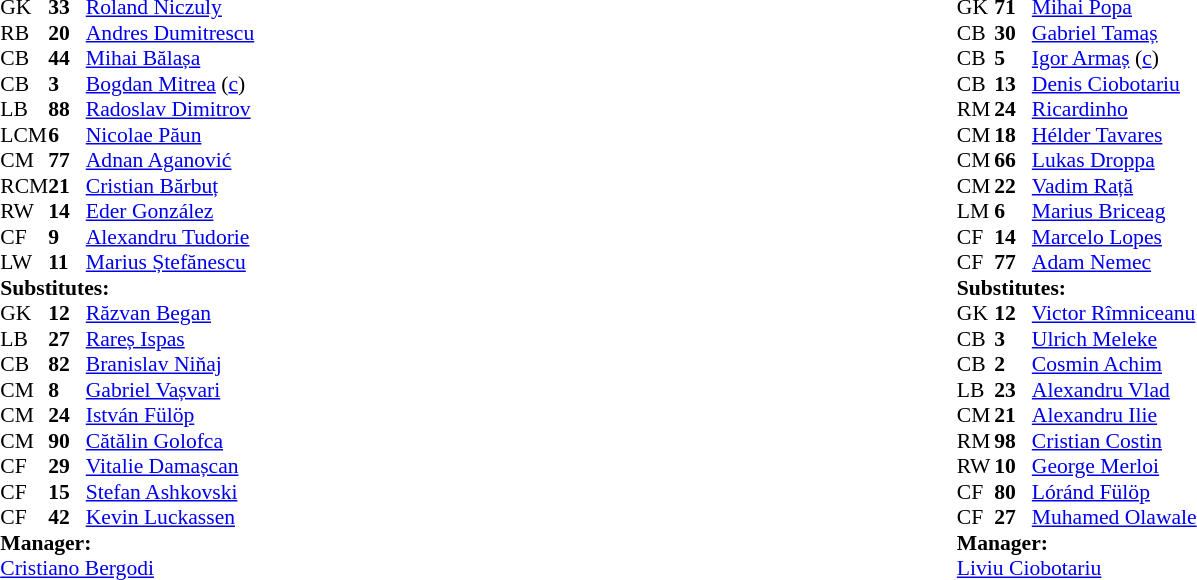<table width="100%">
<tr>
<td valign="top" width="50%"><br><table style="font-size: 90%" cellspacing="0" cellpadding="0" align=center>
<tr>
<td colspan="4"></td>
</tr>
<tr>
<th width=25></th>
<th width=25></th>
</tr>
<tr>
<td>GK</td>
<td><strong>33</strong></td>
<td> <a href='#'>Roland Niczuly</a></td>
</tr>
<tr>
<td>RB</td>
<td><strong>20</strong></td>
<td> <a href='#'>Andres Dumitrescu</a></td>
</tr>
<tr>
<td>CB</td>
<td><strong>44</strong></td>
<td> <a href='#'>Mihai Bălașa</a></td>
</tr>
<tr>
<td>CB</td>
<td><strong>3</strong></td>
<td> <a href='#'>Bogdan Mitrea</a> (<a href='#'>c</a>)</td>
</tr>
<tr>
<td>LB</td>
<td><strong>88</strong></td>
<td> <a href='#'>Radoslav Dimitrov</a></td>
</tr>
<tr>
<td>LCM</td>
<td><strong>6</strong></td>
<td> <a href='#'>Nicolae Păun</a></td>
</tr>
<tr>
<td>CM</td>
<td><strong>77</strong></td>
<td> <a href='#'>Adnan Aganović</a></td>
<td></td>
<td></td>
</tr>
<tr>
<td>RCM</td>
<td><strong>21</strong></td>
<td> <a href='#'>Cristian Bărbuț</a></td>
<td></td>
<td></td>
</tr>
<tr>
<td>RW</td>
<td><strong>14</strong></td>
<td> <a href='#'>Eder González</a></td>
</tr>
<tr>
<td>CF</td>
<td><strong>9</strong></td>
<td> <a href='#'>Alexandru Tudorie</a></td>
<td></td>
<td></td>
</tr>
<tr>
<td>LW</td>
<td><strong>11</strong></td>
<td> <a href='#'>Marius Ștefănescu</a></td>
<td></td>
<td></td>
</tr>
<tr>
<td colspan=3><strong>Substitutes:</strong></td>
</tr>
<tr>
<td>GK</td>
<td><strong>12</strong></td>
<td> <a href='#'>Răzvan Began</a></td>
<td></td>
<td></td>
</tr>
<tr>
<td>LB</td>
<td><strong>27</strong></td>
<td> <a href='#'>Rareș Ispas</a></td>
<td></td>
<td></td>
</tr>
<tr>
<td>CB</td>
<td><strong>82</strong></td>
<td> <a href='#'>Branislav Niňaj</a></td>
<td></td>
<td></td>
</tr>
<tr>
<td>CM</td>
<td><strong>8</strong></td>
<td> <a href='#'>Gabriel Vașvari</a></td>
<td></td>
<td></td>
</tr>
<tr>
<td>CM</td>
<td><strong>24</strong></td>
<td> <a href='#'>István Fülöp</a></td>
<td></td>
<td></td>
</tr>
<tr>
<td>CM</td>
<td><strong>90</strong></td>
<td> <a href='#'>Cătălin Golofca</a></td>
<td></td>
<td></td>
</tr>
<tr>
<td>CF</td>
<td><strong>29</strong></td>
<td> <a href='#'>Vitalie Damașcan</a></td>
<td></td>
<td></td>
</tr>
<tr>
<td>CF</td>
<td><strong>15</strong></td>
<td> <a href='#'>Stefan Ashkovski</a></td>
<td></td>
<td></td>
</tr>
<tr>
<td>CF</td>
<td><strong>42</strong></td>
<td> <a href='#'>Kevin Luckassen</a></td>
<td></td>
<td></td>
</tr>
<tr>
<td colspan=3><strong>Manager:</strong></td>
</tr>
<tr>
<td colspan=4> <a href='#'>Cristiano Bergodi</a></td>
</tr>
</table>
</td>
<td valign="top"></td>
<td style="vertical-align:top; width:50%;"><br><table style="font-size: 90%" cellspacing="0" cellpadding="0" align=center>
<tr>
<td colspan="4"></td>
</tr>
<tr>
<th width=25></th>
<th width=25></th>
</tr>
<tr>
<td>GK</td>
<td><strong>71</strong></td>
<td> <a href='#'>Mihai Popa</a></td>
</tr>
<tr>
<td>CB</td>
<td><strong>30</strong></td>
<td> <a href='#'>Gabriel Tamaș</a></td>
<td></td>
</tr>
<tr>
<td>CB</td>
<td><strong>5</strong></td>
<td> <a href='#'>Igor Armaș</a> (<a href='#'>c</a>)</td>
</tr>
<tr>
<td>CB</td>
<td><strong>13</strong></td>
<td> <a href='#'>Denis Ciobotariu</a></td>
</tr>
<tr>
<td>RM</td>
<td><strong>24</strong></td>
<td> <a href='#'>Ricardinho</a></td>
<td></td>
</tr>
<tr>
<td>CM</td>
<td><strong>18</strong></td>
<td> <a href='#'>Hélder Tavares</a></td>
<td></td>
</tr>
<tr>
<td>CM</td>
<td><strong>66</strong></td>
<td> <a href='#'>Lukas Droppa</a></td>
<td></td>
</tr>
<tr>
<td>CM</td>
<td><strong>22</strong></td>
<td> <a href='#'>Vadim Rață</a></td>
<td></td>
</tr>
<tr>
<td>LM</td>
<td><strong>6</strong></td>
<td> <a href='#'>Marius Briceag</a></td>
<td></td>
</tr>
<tr>
<td>CF</td>
<td><strong>14</strong></td>
<td> <a href='#'>Marcelo Lopes</a></td>
<td></td>
<td></td>
</tr>
<tr>
<td>CF</td>
<td><strong>77</strong></td>
<td> <a href='#'>Adam Nemec</a></td>
</tr>
<tr>
<td colspan=3><strong>Substitutes:</strong></td>
</tr>
<tr>
<td>GK</td>
<td><strong>12</strong></td>
<td> <a href='#'>Victor Rîmniceanu</a></td>
</tr>
<tr>
<td>CB</td>
<td><strong>3</strong></td>
<td> <a href='#'>Ulrich Meleke</a></td>
</tr>
<tr>
<td>CB</td>
<td><strong>2</strong></td>
<td> <a href='#'>Cosmin Achim</a></td>
</tr>
<tr>
<td>LB</td>
<td><strong>23</strong></td>
<td> <a href='#'>Alexandru Vlad</a></td>
<td></td>
</tr>
<tr>
<td>CM</td>
<td><strong>21</strong></td>
<td> <a href='#'>Alexandru Ilie</a></td>
</tr>
<tr>
<td>RM</td>
<td><strong>98</strong></td>
<td> <a href='#'>Cristian Costin</a></td>
<td></td>
</tr>
<tr>
<td>RW</td>
<td><strong>10</strong></td>
<td> <a href='#'>George Merloi</a></td>
<td></td>
</tr>
<tr>
<td>CF</td>
<td><strong>80</strong></td>
<td> <a href='#'>Lóránd Fülöp</a></td>
<td></td>
</tr>
<tr>
<td>CF</td>
<td><strong>27</strong></td>
<td> <a href='#'>Muhamed Olawale</a></td>
<td></td>
<td></td>
</tr>
<tr>
<td colspan=3><strong>Manager:</strong></td>
</tr>
<tr>
<td colspan=4> <a href='#'>Liviu Ciobotariu</a></td>
</tr>
</table>
</td>
</tr>
<tr>
</tr>
</table>
